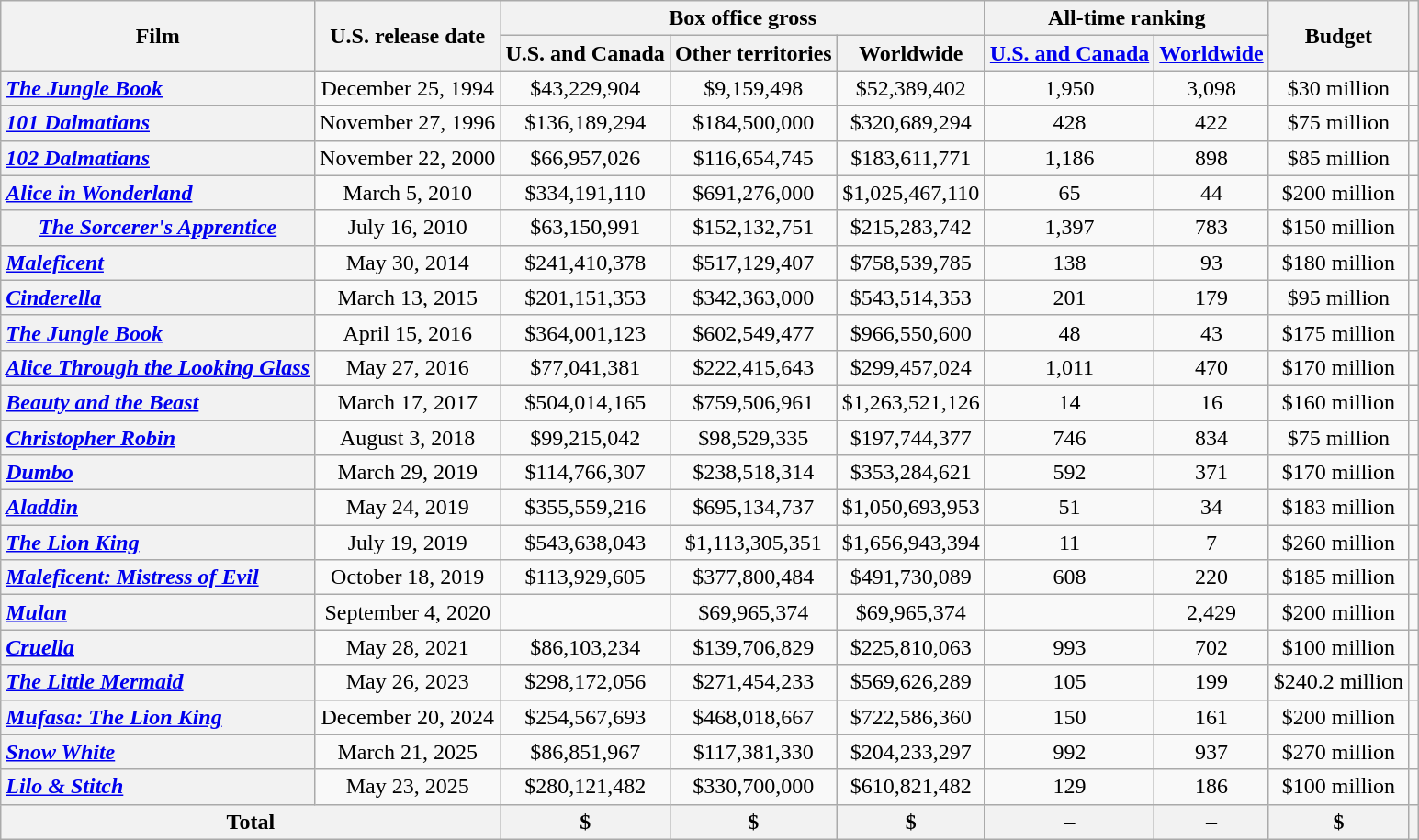<table class="wikitable plainrowheaders sortable" style="text-align: center">
<tr>
<th scope="col" rowspan="2">Film</th>
<th scope="col" rowspan="2">U.S. release date</th>
<th scope="col" colspan="3" class=sortable>Box office gross</th>
<th scope="col" colspan="2" text="wrap" class=unsortable>All-time ranking</th>
<th scope="col" rowspan="2">Budget</th>
<th scope="col" rowspan="2" class=unsortable></th>
</tr>
<tr>
<th scope="col">U.S. and Canada</th>
<th scope="col">Other territories</th>
<th scope="col">Worldwide</th>
<th scope="col" class=sortable><a href='#'>U.S. and Canada</a></th>
<th scope="col" class=sortable><a href='#'>Worldwide</a></th>
</tr>
<tr>
<th scope="row" style="text-align:left"><em><a href='#'>The Jungle Book</a></em></th>
<td>December 25, 1994</td>
<td>$43,229,904</td>
<td>$9,159,498</td>
<td>$52,389,402</td>
<td>1,950</td>
<td>3,098</td>
<td>$30 million</td>
<td></td>
</tr>
<tr>
<th scope="row" style="text-align:left"><em><a href='#'>101 Dalmatians</a></em></th>
<td>November 27, 1996</td>
<td>$136,189,294</td>
<td>$184,500,000</td>
<td>$320,689,294</td>
<td>428</td>
<td>422</td>
<td>$75 million</td>
<td></td>
</tr>
<tr>
<th scope="row" style="text-align:left"><em><a href='#'>102 Dalmatians</a></em></th>
<td>November 22, 2000</td>
<td>$66,957,026</td>
<td>$116,654,745</td>
<td>$183,611,771</td>
<td>1,186</td>
<td>898</td>
<td>$85 million</td>
<td></td>
</tr>
<tr>
<th scope="row" style="text-align:left"><em><a href='#'>Alice in Wonderland</a></em></th>
<td>March 5, 2010</td>
<td>$334,191,110</td>
<td>$691,276,000</td>
<td>$1,025,467,110</td>
<td>65</td>
<td>44</td>
<td>$200 million</td>
<td></td>
</tr>
<tr>
<th scope="row" style="text"-align:left"><em><a href='#'>The Sorcerer's Apprentice</a></em></th>
<td>July 16, 2010</td>
<td>$63,150,991</td>
<td>$152,132,751</td>
<td>$215,283,742</td>
<td>1,397</td>
<td>783</td>
<td>$150 million</td>
<td></td>
</tr>
<tr>
<th scope="row" style="text-align:left"><em><a href='#'>Maleficent</a></em></th>
<td>May 30, 2014</td>
<td>$241,410,378</td>
<td>$517,129,407</td>
<td>$758,539,785</td>
<td>138</td>
<td>93</td>
<td>$180 million</td>
<td></td>
</tr>
<tr>
<th scope="row" style="text-align:left"><em><a href='#'>Cinderella</a></em></th>
<td>March 13, 2015</td>
<td>$201,151,353</td>
<td>$342,363,000</td>
<td>$543,514,353</td>
<td>201</td>
<td>179</td>
<td>$95 million</td>
<td></td>
</tr>
<tr>
<th scope="row" style="text-align:left"><em><a href='#'>The Jungle Book</a></em></th>
<td>April 15, 2016</td>
<td>$364,001,123</td>
<td>$602,549,477</td>
<td>$966,550,600</td>
<td>48</td>
<td>43</td>
<td>$175 million</td>
<td></td>
</tr>
<tr>
<th scope="row" style="text-align:left"><em><a href='#'>Alice Through the Looking Glass</a></em></th>
<td>May 27, 2016</td>
<td>$77,041,381</td>
<td>$222,415,643</td>
<td>$299,457,024</td>
<td>1,011</td>
<td>470</td>
<td>$170 million</td>
<td></td>
</tr>
<tr>
<th scope="row" style="text-align:left"><em><a href='#'>Beauty and the Beast</a></em></th>
<td>March 17, 2017</td>
<td>$504,014,165</td>
<td>$759,506,961</td>
<td>$1,263,521,126</td>
<td>14</td>
<td>16</td>
<td>$160 million</td>
<td></td>
</tr>
<tr>
<th scope="row" style="text-align:left"><em><a href='#'>Christopher Robin</a></em></th>
<td>August 3, 2018</td>
<td>$99,215,042</td>
<td>$98,529,335</td>
<td>$197,744,377</td>
<td>746</td>
<td>834</td>
<td>$75 million</td>
<td></td>
</tr>
<tr>
<th scope="row" style="text-align:left"><em><a href='#'>Dumbo</a></em></th>
<td>March 29, 2019</td>
<td>$114,766,307</td>
<td>$238,518,314</td>
<td>$353,284,621</td>
<td>592</td>
<td>371</td>
<td>$170 million</td>
<td></td>
</tr>
<tr>
<th scope="row" style="text-align:left"><em><a href='#'>Aladdin</a></em></th>
<td>May 24, 2019</td>
<td>$355,559,216</td>
<td>$695,134,737</td>
<td>$1,050,693,953</td>
<td>51</td>
<td>34</td>
<td>$183 million</td>
<td></td>
</tr>
<tr>
<th scope="row" style="text-align:left"><em><a href='#'>The Lion King</a></em></th>
<td>July 19, 2019</td>
<td>$543,638,043</td>
<td>$1,113,305,351</td>
<td>$1,656,943,394</td>
<td>11</td>
<td>7</td>
<td>$260 million</td>
<td></td>
</tr>
<tr>
<th scope="row" style="text-align:left"><em><a href='#'>Maleficent: Mistress of Evil</a></em></th>
<td>October 18, 2019</td>
<td>$113,929,605</td>
<td>$377,800,484</td>
<td>$491,730,089</td>
<td>608</td>
<td>220</td>
<td>$185 million</td>
<td></td>
</tr>
<tr>
<th scope="row" style="text-align:left"><em><a href='#'>Mulan</a></em></th>
<td>September 4, 2020</td>
<td></td>
<td>$69,965,374</td>
<td>$69,965,374</td>
<td></td>
<td>2,429</td>
<td>$200 million</td>
<td></td>
</tr>
<tr>
<th scope="row" style="text-align:left"><em><a href='#'>Cruella</a></em></th>
<td>May 28, 2021</td>
<td>$86,103,234</td>
<td>$139,706,829</td>
<td>$225,810,063</td>
<td>993</td>
<td>702</td>
<td>$100 million</td>
<td></td>
</tr>
<tr>
<th scope="row" style="text-align:left"><em><a href='#'>The Little Mermaid</a></em></th>
<td>May 26, 2023</td>
<td>$298,172,056</td>
<td>$271,454,233</td>
<td>$569,626,289</td>
<td>105</td>
<td>199</td>
<td>$240.2 million</td>
<td></td>
</tr>
<tr>
<th scope="row" style="text-align:left"><em><a href='#'>Mufasa: The Lion King</a></em></th>
<td>December 20, 2024</td>
<td>$254,567,693</td>
<td>$468,018,667</td>
<td>$722,586,360</td>
<td>150</td>
<td>161</td>
<td>$200 million</td>
<td></td>
</tr>
<tr>
<th scope="row" style="text-align:left"><em><a href='#'>Snow White</a></em></th>
<td>March 21, 2025</td>
<td>$86,851,967</td>
<td>$117,381,330</td>
<td>$204,233,297</td>
<td>992</td>
<td>937</td>
<td>$270 million</td>
<td></td>
</tr>
<tr>
<th scope="row" style="text-align:left"><em><a href='#'>Lilo & Stitch</a></em></th>
<td>May 23, 2025</td>
<td>$280,121,482</td>
<td>$330,700,000</td>
<td>$610,821,482</td>
<td>129</td>
<td>186</td>
<td>$100 million</td>
<td></td>
</tr>
<tr class="sortbottom">
<th scope="col" colspan="2" class=sortable>Total</th>
<th>$</th>
<th>$</th>
<th>$</th>
<th>–</th>
<th>–</th>
<th>$</th>
<th></th>
</tr>
</table>
